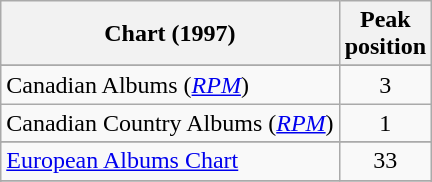<table class="wikitable sortable">
<tr>
<th>Chart (1997)</th>
<th>Peak<br>position</th>
</tr>
<tr>
</tr>
<tr>
<td>Canadian Albums (<em><a href='#'>RPM</a></em>)</td>
<td style="text-align:center;">3</td>
</tr>
<tr>
<td>Canadian Country Albums (<em><a href='#'>RPM</a></em>)</td>
<td style="text-align:center;">1</td>
</tr>
<tr>
</tr>
<tr>
<td><a href='#'>European Albums Chart</a></td>
<td style="text-align:center;">33</td>
</tr>
<tr>
</tr>
<tr>
</tr>
<tr>
</tr>
<tr>
</tr>
<tr>
</tr>
<tr>
</tr>
<tr>
</tr>
</table>
